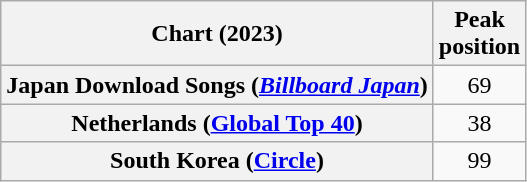<table class="wikitable plainrowheaders sortable" style="text-align:center">
<tr>
<th scope="col">Chart (2023)</th>
<th scope="col">Peak<br>position</th>
</tr>
<tr>
<th scope="row">Japan Download Songs (<em><a href='#'>Billboard Japan</a></em>)</th>
<td>69</td>
</tr>
<tr>
<th scope="row">Netherlands (<a href='#'>Global Top 40</a>)</th>
<td>38</td>
</tr>
<tr>
<th scope="row">South Korea (<a href='#'>Circle</a>)</th>
<td>99</td>
</tr>
</table>
